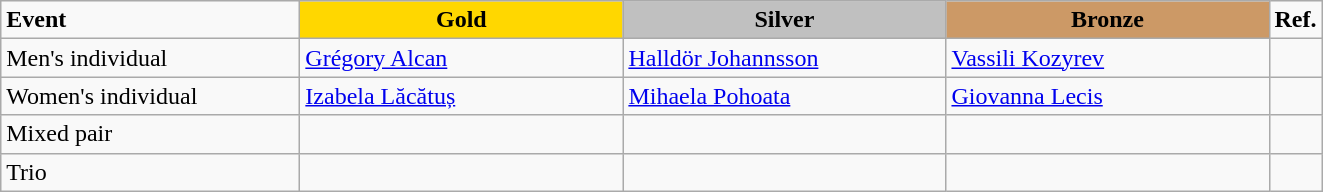<table class="wikitable">
<tr>
<td style="width:12em;"><strong>Event</strong></td>
<td style="text-align:center; background:gold; width:13em;"><strong>Gold</strong></td>
<td style="text-align:center; background:silver; width:13em;"><strong>Silver</strong></td>
<td style="text-align:center; background:#c96; width:13em;"><strong>Bronze</strong></td>
<td style="width:1em;"><strong>Ref.</strong></td>
</tr>
<tr>
<td>Men's individual</td>
<td> <a href='#'>Grégory Alcan</a></td>
<td> <a href='#'>Halldör Johannsson</a></td>
<td> <a href='#'>Vassili Kozyrev</a></td>
<td></td>
</tr>
<tr>
<td>Women's individual</td>
<td> <a href='#'>Izabela Lăcătuș</a></td>
<td> <a href='#'>Mihaela Pohoata</a></td>
<td> <a href='#'>Giovanna Lecis</a></td>
<td></td>
</tr>
<tr>
<td>Mixed pair</td>
<td></td>
<td></td>
<td></td>
<td></td>
</tr>
<tr>
<td>Trio</td>
<td></td>
<td></td>
<td></td>
<td></td>
</tr>
</table>
